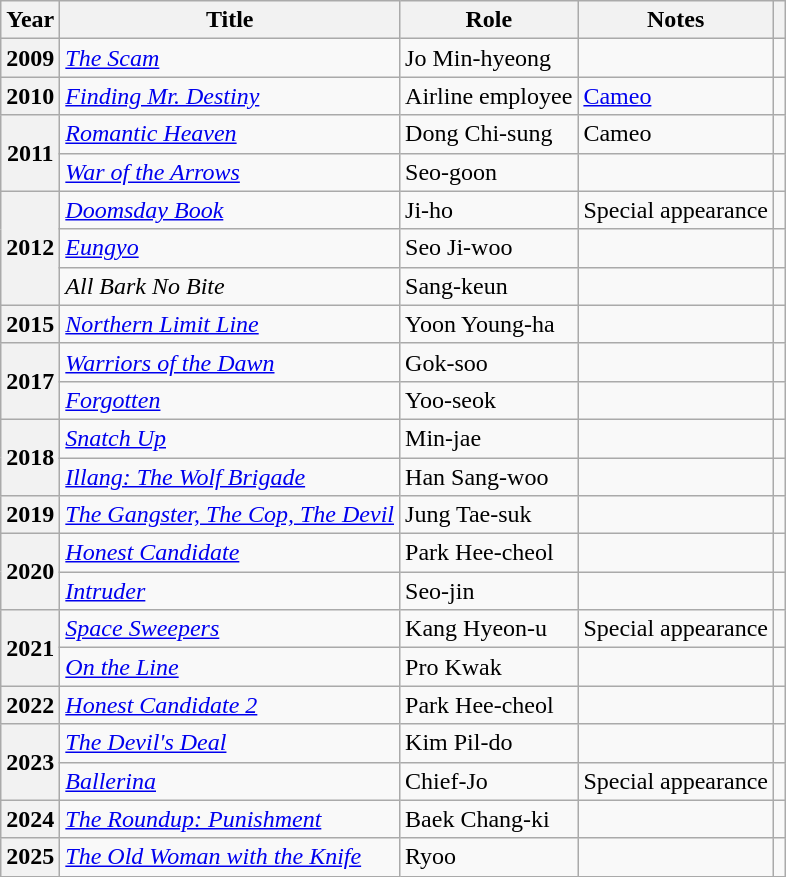<table class="wikitable plainrowheaders sortable">
<tr>
<th scope="col">Year</th>
<th scope="col">Title</th>
<th scope="col">Role</th>
<th scope="col" class="unsortable">Notes</th>
<th scope="col" class="unsortable"></th>
</tr>
<tr>
<th scope="row">2009</th>
<td><em><a href='#'>The Scam</a></em></td>
<td>Jo Min-hyeong</td>
<td></td>
<td style="text-align:center"></td>
</tr>
<tr>
<th scope="row">2010</th>
<td><em><a href='#'>Finding Mr. Destiny</a></em></td>
<td>Airline employee</td>
<td><a href='#'>Cameo</a></td>
<td style="text-align:center"></td>
</tr>
<tr>
<th scope="row" rowspan="2">2011</th>
<td><em><a href='#'>Romantic Heaven</a></em></td>
<td>Dong Chi-sung</td>
<td>Cameo</td>
<td style="text-align:center"></td>
</tr>
<tr>
<td><em><a href='#'>War of the Arrows</a></em></td>
<td>Seo-goon</td>
<td></td>
<td style="text-align:center"></td>
</tr>
<tr>
<th scope="row"  rowspan="3">2012</th>
<td><em><a href='#'>Doomsday Book</a></em></td>
<td>Ji-ho</td>
<td>Special appearance</td>
<td style="text-align:center"></td>
</tr>
<tr>
<td><em><a href='#'>Eungyo</a></em></td>
<td>Seo Ji-woo</td>
<td></td>
<td style="text-align:center"></td>
</tr>
<tr>
<td><em>All Bark No Bite</em></td>
<td>Sang-keun</td>
<td></td>
<td style="text-align:center"></td>
</tr>
<tr>
<th scope="row">2015</th>
<td><em><a href='#'>Northern Limit Line</a></em></td>
<td>Yoon Young-ha</td>
<td></td>
<td style="text-align:center"></td>
</tr>
<tr>
<th scope="row" rowspan="2">2017</th>
<td><em><a href='#'>Warriors of the Dawn</a></em></td>
<td>Gok-soo</td>
<td></td>
<td style="text-align:center"></td>
</tr>
<tr>
<td><em><a href='#'>Forgotten</a></em></td>
<td>Yoo-seok</td>
<td></td>
<td style="text-align:center"></td>
</tr>
<tr>
<th scope="row" rowspan="2">2018</th>
<td><em><a href='#'>Snatch Up</a></em></td>
<td>Min-jae</td>
<td></td>
<td style="text-align:center"></td>
</tr>
<tr>
<td><em><a href='#'>Illang: The Wolf Brigade</a></em></td>
<td>Han Sang-woo</td>
<td></td>
<td style="text-align:center"></td>
</tr>
<tr>
<th scope="row">2019</th>
<td><em><a href='#'>The Gangster, The Cop, The Devil</a></em></td>
<td>Jung Tae-suk</td>
<td></td>
<td style="text-align:center"></td>
</tr>
<tr>
<th scope="row" rowspan="2">2020</th>
<td><em><a href='#'>Honest Candidate</a> </em></td>
<td>Park Hee-cheol</td>
<td></td>
<td style="text-align:center"></td>
</tr>
<tr>
<td><em><a href='#'>Intruder</a></em></td>
<td>Seo-jin</td>
<td></td>
<td style="text-align:center"></td>
</tr>
<tr>
<th scope="row"  rowspan="2">2021</th>
<td><em><a href='#'>Space Sweepers</a></em></td>
<td>Kang Hyeon-u</td>
<td>Special appearance</td>
<td style="text-align:center"></td>
</tr>
<tr>
<td><em><a href='#'>On the Line</a></em></td>
<td>Pro Kwak</td>
<td></td>
<td style="text-align:center"></td>
</tr>
<tr>
<th scope="row">2022</th>
<td><em><a href='#'>Honest Candidate 2</a></em></td>
<td>Park Hee-cheol</td>
<td></td>
<td style="text-align:center"></td>
</tr>
<tr>
<th scope="row" rowspan="2">2023</th>
<td><em><a href='#'>The Devil's Deal</a></em></td>
<td>Kim Pil-do</td>
<td></td>
<td style="text-align:center"></td>
</tr>
<tr>
<td><em><a href='#'>Ballerina</a></em></td>
<td>Chief-Jo</td>
<td>Special appearance</td>
<td style="text-align:center"></td>
</tr>
<tr>
<th scope="row">2024</th>
<td><em><a href='#'>The Roundup: Punishment</a></em></td>
<td>Baek Chang-ki</td>
<td></td>
<td style="text-align:center"></td>
</tr>
<tr>
<th scope="row">2025</th>
<td><em><a href='#'>The Old Woman with the Knife</a></em></td>
<td>Ryoo</td>
<td></td>
<td style="text-align:center"></td>
</tr>
</table>
